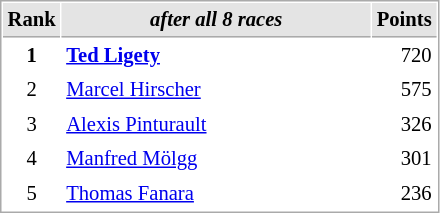<table cellspacing="1" cellpadding="3" style="border:1px solid #AAAAAA;font-size:86%">
<tr bgcolor="#E4E4E4">
<th style="border-bottom:1px solid #AAAAAA" width=10>Rank</th>
<th style="border-bottom:1px solid #AAAAAA" width=200><strong><em>after all 8 races</em></strong></th>
<th style="border-bottom:1px solid #AAAAAA" width=20>Points</th>
</tr>
<tr>
<td align="center"><strong>1</strong></td>
<td> <strong><a href='#'>Ted Ligety</a> </strong></td>
<td align="right">720</td>
</tr>
<tr>
<td align="center">2</td>
<td> <a href='#'>Marcel Hirscher</a></td>
<td align="right">575</td>
</tr>
<tr>
<td align="center">3</td>
<td> <a href='#'>Alexis Pinturault</a></td>
<td align="right">326</td>
</tr>
<tr>
<td align="center">4</td>
<td> <a href='#'>Manfred Mölgg</a></td>
<td align="right">301</td>
</tr>
<tr>
<td align="center">5</td>
<td> <a href='#'>Thomas Fanara</a></td>
<td align="right">236</td>
</tr>
</table>
